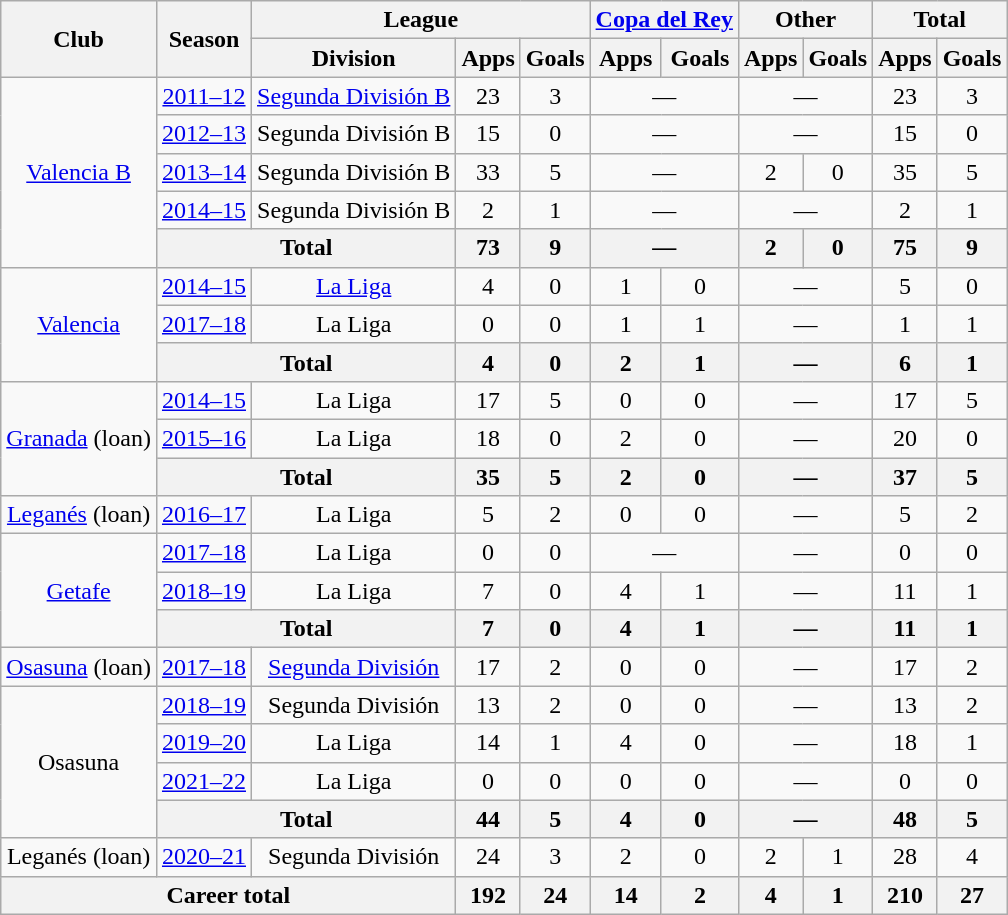<table class="wikitable" style=" text-align: center">
<tr>
<th rowspan="2">Club</th>
<th rowspan="2">Season</th>
<th colspan="3">League</th>
<th colspan="2"><a href='#'>Copa del Rey</a></th>
<th colspan="2">Other</th>
<th colspan="2">Total</th>
</tr>
<tr>
<th>Division</th>
<th>Apps</th>
<th>Goals</th>
<th>Apps</th>
<th>Goals</th>
<th>Apps</th>
<th>Goals</th>
<th>Apps</th>
<th>Goals</th>
</tr>
<tr>
<td rowspan="5"><a href='#'>Valencia B</a></td>
<td><a href='#'>2011–12</a></td>
<td><a href='#'>Segunda División B</a></td>
<td>23</td>
<td>3</td>
<td colspan="2">—</td>
<td colspan="2">—</td>
<td>23</td>
<td>3</td>
</tr>
<tr>
<td><a href='#'>2012–13</a></td>
<td>Segunda División B</td>
<td>15</td>
<td>0</td>
<td colspan="2">—</td>
<td colspan="2">—</td>
<td>15</td>
<td>0</td>
</tr>
<tr>
<td><a href='#'>2013–14</a></td>
<td>Segunda División B</td>
<td>33</td>
<td>5</td>
<td colspan="2">—</td>
<td>2</td>
<td>0</td>
<td>35</td>
<td>5</td>
</tr>
<tr>
<td><a href='#'>2014–15</a></td>
<td>Segunda División B</td>
<td>2</td>
<td>1</td>
<td colspan="2">—</td>
<td colspan="2">—</td>
<td>2</td>
<td>1</td>
</tr>
<tr>
<th colspan="2">Total</th>
<th>73</th>
<th>9</th>
<th colspan="2">—</th>
<th>2</th>
<th>0</th>
<th>75</th>
<th>9</th>
</tr>
<tr>
<td rowspan="3"><a href='#'>Valencia</a></td>
<td><a href='#'>2014–15</a></td>
<td><a href='#'>La Liga</a></td>
<td>4</td>
<td>0</td>
<td>1</td>
<td>0</td>
<td colspan="2">—</td>
<td>5</td>
<td>0</td>
</tr>
<tr>
<td><a href='#'>2017–18</a></td>
<td>La Liga</td>
<td>0</td>
<td>0</td>
<td>1</td>
<td>1</td>
<td colspan="2">—</td>
<td>1</td>
<td>1</td>
</tr>
<tr>
<th colspan="2">Total</th>
<th>4</th>
<th>0</th>
<th>2</th>
<th>1</th>
<th colspan="2">—</th>
<th>6</th>
<th>1</th>
</tr>
<tr>
<td rowspan="3"><a href='#'>Granada</a> (loan)</td>
<td><a href='#'>2014–15</a></td>
<td>La Liga</td>
<td>17</td>
<td>5</td>
<td>0</td>
<td>0</td>
<td colspan="2">—</td>
<td>17</td>
<td>5</td>
</tr>
<tr>
<td><a href='#'>2015–16</a></td>
<td>La Liga</td>
<td>18</td>
<td>0</td>
<td>2</td>
<td>0</td>
<td colspan="2">—</td>
<td>20</td>
<td>0</td>
</tr>
<tr>
<th colspan="2">Total</th>
<th>35</th>
<th>5</th>
<th>2</th>
<th>0</th>
<th colspan="2">—</th>
<th>37</th>
<th>5</th>
</tr>
<tr>
<td><a href='#'>Leganés</a> (loan)</td>
<td><a href='#'>2016–17</a></td>
<td>La Liga</td>
<td>5</td>
<td>2</td>
<td>0</td>
<td>0</td>
<td colspan="2">—</td>
<td>5</td>
<td>2</td>
</tr>
<tr>
<td rowspan="3"><a href='#'>Getafe</a></td>
<td><a href='#'>2017–18</a></td>
<td>La Liga</td>
<td>0</td>
<td>0</td>
<td colspan="2">—</td>
<td colspan="2">—</td>
<td>0</td>
<td>0</td>
</tr>
<tr>
<td><a href='#'>2018–19</a></td>
<td>La Liga</td>
<td>7</td>
<td>0</td>
<td>4</td>
<td>1</td>
<td colspan="2">—</td>
<td>11</td>
<td>1</td>
</tr>
<tr>
<th colspan="2">Total</th>
<th>7</th>
<th>0</th>
<th>4</th>
<th>1</th>
<th colspan="2">—</th>
<th>11</th>
<th>1</th>
</tr>
<tr>
<td><a href='#'>Osasuna</a> (loan)</td>
<td><a href='#'>2017–18</a></td>
<td><a href='#'>Segunda División</a></td>
<td>17</td>
<td>2</td>
<td>0</td>
<td>0</td>
<td colspan="2">—</td>
<td>17</td>
<td>2</td>
</tr>
<tr>
<td rowspan="4">Osasuna</td>
<td><a href='#'>2018–19</a></td>
<td>Segunda División</td>
<td>13</td>
<td>2</td>
<td>0</td>
<td>0</td>
<td colspan="2">—</td>
<td>13</td>
<td>2</td>
</tr>
<tr>
<td><a href='#'>2019–20</a></td>
<td>La Liga</td>
<td>14</td>
<td>1</td>
<td>4</td>
<td>0</td>
<td colspan="2">—</td>
<td>18</td>
<td>1</td>
</tr>
<tr>
<td><a href='#'>2021–22</a></td>
<td>La Liga</td>
<td>0</td>
<td>0</td>
<td>0</td>
<td>0</td>
<td colspan="2">—</td>
<td>0</td>
<td>0</td>
</tr>
<tr>
<th colspan="2">Total</th>
<th>44</th>
<th>5</th>
<th>4</th>
<th>0</th>
<th colspan="2">—</th>
<th>48</th>
<th>5</th>
</tr>
<tr>
<td>Leganés (loan)</td>
<td><a href='#'>2020–21</a></td>
<td>Segunda División</td>
<td>24</td>
<td>3</td>
<td>2</td>
<td>0</td>
<td>2</td>
<td>1</td>
<td>28</td>
<td>4</td>
</tr>
<tr>
<th colspan="3">Career total</th>
<th>192</th>
<th>24</th>
<th>14</th>
<th>2</th>
<th>4</th>
<th>1</th>
<th>210</th>
<th>27</th>
</tr>
</table>
